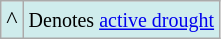<table class="wikitable">
<tr bgcolor="#CFECEC">
<td>^</td>
<td><small>Denotes <a href='#'>active drought</a></small></td>
</tr>
</table>
